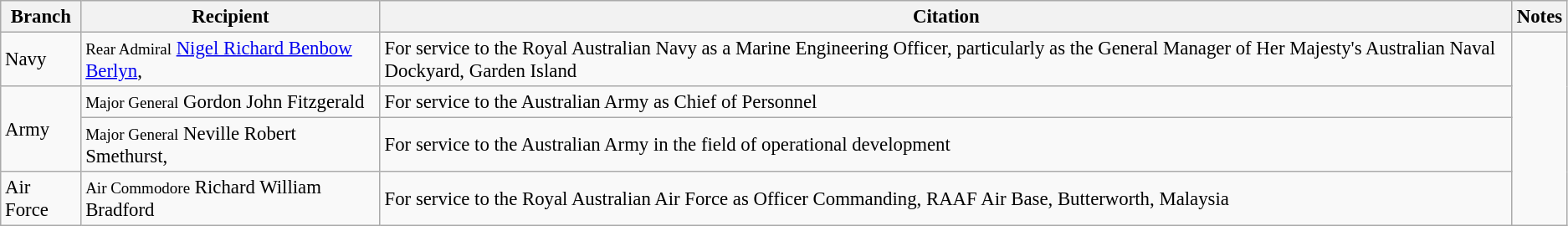<table class="wikitable" style="font-size:95%;">
<tr>
<th>Branch</th>
<th>Recipient</th>
<th>Citation</th>
<th>Notes</th>
</tr>
<tr>
<td>Navy</td>
<td><small>Rear Admiral</small> <a href='#'>Nigel Richard Benbow Berlyn</a>, </td>
<td>For service to the Royal Australian Navy as a Marine Engineering Officer, particularly as the General Manager of Her Majesty's Australian Naval Dockyard, Garden Island</td>
<td rowspan="4"></td>
</tr>
<tr>
<td rowspan="2">Army</td>
<td><small>Major General</small> Gordon John Fitzgerald</td>
<td>For service to the Australian Army as Chief of Personnel</td>
</tr>
<tr>
<td><small>Major General</small> Neville Robert Smethurst, </td>
<td>For service to the Australian Army in the field of operational development</td>
</tr>
<tr>
<td>Air Force</td>
<td><small>Air Commodore</small> Richard William Bradford</td>
<td>For service to the Royal Australian Air Force as Officer Commanding, RAAF Air Base, Butterworth, Malaysia</td>
</tr>
</table>
